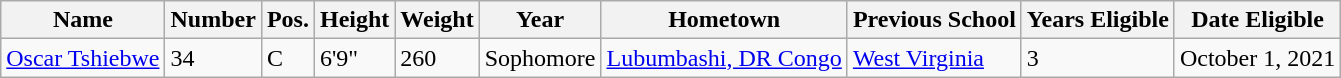<table class="wikitable sortable">
<tr>
<th>Name</th>
<th>Number</th>
<th>Pos.</th>
<th>Height</th>
<th>Weight</th>
<th>Year</th>
<th>Hometown</th>
<th class="unsortable">Previous School</th>
<th>Years Eligible</th>
<th>Date Eligible</th>
</tr>
<tr>
<td><a href='#'>Oscar Tshiebwe</a></td>
<td>34</td>
<td>C</td>
<td>6'9"</td>
<td>260</td>
<td>Sophomore</td>
<td><a href='#'>Lubumbashi, DR Congo</a></td>
<td><a href='#'>West Virginia</a></td>
<td>3</td>
<td>October 1, 2021</td>
</tr>
</table>
